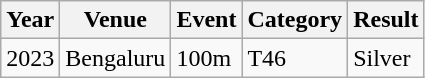<table class="wikitable">
<tr>
<th>Year</th>
<th>Venue</th>
<th>Event</th>
<th>Category</th>
<th>Result</th>
</tr>
<tr>
<td>2023</td>
<td>Bengaluru</td>
<td>100m</td>
<td>T46</td>
<td>Silver</td>
</tr>
</table>
